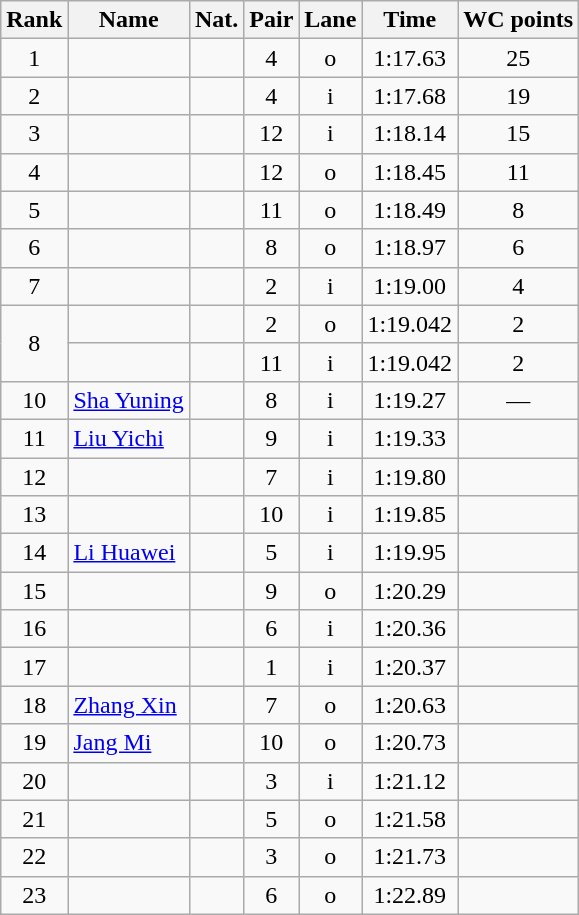<table class="wikitable sortable" style="text-align:center">
<tr>
<th>Rank</th>
<th>Name</th>
<th>Nat.</th>
<th>Pair</th>
<th>Lane</th>
<th>Time</th>
<th>WC points</th>
</tr>
<tr>
<td>1</td>
<td align=left></td>
<td></td>
<td>4</td>
<td>o</td>
<td>1:17.63</td>
<td>25</td>
</tr>
<tr>
<td>2</td>
<td align=left></td>
<td></td>
<td>4</td>
<td>i</td>
<td>1:17.68</td>
<td>19</td>
</tr>
<tr>
<td>3</td>
<td align=left></td>
<td></td>
<td>12</td>
<td>i</td>
<td>1:18.14</td>
<td>15</td>
</tr>
<tr>
<td>4</td>
<td align=left></td>
<td></td>
<td>12</td>
<td>o</td>
<td>1:18.45</td>
<td>11</td>
</tr>
<tr>
<td>5</td>
<td align=left></td>
<td></td>
<td>11</td>
<td>o</td>
<td>1:18.49</td>
<td>8</td>
</tr>
<tr>
<td>6</td>
<td align=left></td>
<td></td>
<td>8</td>
<td>o</td>
<td>1:18.97</td>
<td>6</td>
</tr>
<tr>
<td>7</td>
<td align=left></td>
<td></td>
<td>2</td>
<td>i</td>
<td>1:19.00</td>
<td>4</td>
</tr>
<tr>
<td rowspan=2>8</td>
<td align=left></td>
<td></td>
<td>2</td>
<td>o</td>
<td>1:19.042</td>
<td>2</td>
</tr>
<tr>
<td align=left></td>
<td></td>
<td>11</td>
<td>i</td>
<td>1:19.042</td>
<td>2</td>
</tr>
<tr>
<td>10</td>
<td align=left><a href='#'>Sha Yuning</a></td>
<td></td>
<td>8</td>
<td>i</td>
<td>1:19.27</td>
<td>—</td>
</tr>
<tr>
<td>11</td>
<td align=left><a href='#'>Liu Yichi</a></td>
<td></td>
<td>9</td>
<td>i</td>
<td>1:19.33</td>
<td></td>
</tr>
<tr>
<td>12</td>
<td align=left></td>
<td></td>
<td>7</td>
<td>i</td>
<td>1:19.80</td>
<td></td>
</tr>
<tr>
<td>13</td>
<td align=left></td>
<td></td>
<td>10</td>
<td>i</td>
<td>1:19.85</td>
<td></td>
</tr>
<tr>
<td>14</td>
<td align=left><a href='#'>Li Huawei</a></td>
<td></td>
<td>5</td>
<td>i</td>
<td>1:19.95</td>
<td></td>
</tr>
<tr>
<td>15</td>
<td align=left></td>
<td></td>
<td>9</td>
<td>o</td>
<td>1:20.29</td>
<td></td>
</tr>
<tr>
<td>16</td>
<td align=left></td>
<td></td>
<td>6</td>
<td>i</td>
<td>1:20.36</td>
<td></td>
</tr>
<tr>
<td>17</td>
<td align=left></td>
<td></td>
<td>1</td>
<td>i</td>
<td>1:20.37</td>
<td></td>
</tr>
<tr>
<td>18</td>
<td align=left><a href='#'>Zhang Xin</a></td>
<td></td>
<td>7</td>
<td>o</td>
<td>1:20.63</td>
<td></td>
</tr>
<tr>
<td>19</td>
<td align=left><a href='#'>Jang Mi</a></td>
<td></td>
<td>10</td>
<td>o</td>
<td>1:20.73</td>
<td></td>
</tr>
<tr>
<td>20</td>
<td align=left></td>
<td></td>
<td>3</td>
<td>i</td>
<td>1:21.12</td>
<td></td>
</tr>
<tr>
<td>21</td>
<td align=left></td>
<td></td>
<td>5</td>
<td>o</td>
<td>1:21.58</td>
<td></td>
</tr>
<tr>
<td>22</td>
<td align=left></td>
<td></td>
<td>3</td>
<td>o</td>
<td>1:21.73</td>
<td></td>
</tr>
<tr>
<td>23</td>
<td align=left></td>
<td></td>
<td>6</td>
<td>o</td>
<td>1:22.89</td>
<td></td>
</tr>
</table>
